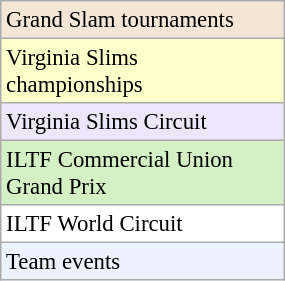<table class=wikitable  style=font-size:95%;width:15%>
<tr style="background:#F3E6D7;">
<td>Grand Slam tournaments</td>
</tr>
<tr style="background:#ffc;">
<td>Virginia Slims championships</td>
</tr>
<tr style="background:#ebe6fa;">
<td>Virginia Slims Circuit</td>
</tr>
<tr style="background:#D4F1C5;">
<td>ILTF Commercial Union Grand Prix</td>
</tr>
<tr style="background:#fff;">
<td>ILTF World Circuit</td>
</tr>
<tr style="background:#ECF2FF;">
<td>Team events</td>
</tr>
</table>
